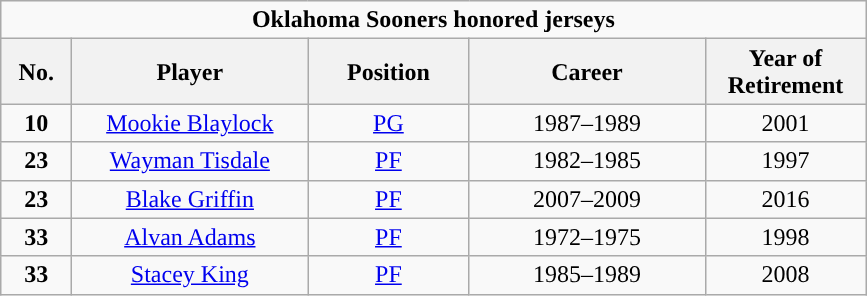<table class="wikitable sortable" style="text-align:center">
<tr>
<td colspan="5"><strong>Oklahoma Sooners honored jerseys</strong></td>
</tr>
<tr>
<th width=40px>No.</th>
<th width=150px>Player</th>
<th width=100px>Position</th>
<th width=150px>Career</th>
<th width=100px>Year of Retirement</th>
</tr>
<tr>
<td><strong>10</strong></td>
<td><a href='#'>Mookie Blaylock</a></td>
<td><a href='#'>PG</a></td>
<td>1987–1989</td>
<td>2001</td>
</tr>
<tr>
<td><strong>23</strong></td>
<td><a href='#'>Wayman Tisdale </a></td>
<td><a href='#'>PF</a></td>
<td>1982–1985</td>
<td>1997</td>
</tr>
<tr>
<td><strong>23</strong></td>
<td><a href='#'>Blake Griffin</a></td>
<td><a href='#'>PF</a></td>
<td>2007–2009</td>
<td>2016</td>
</tr>
<tr>
<td><strong>33</strong></td>
<td><a href='#'>Alvan Adams</a></td>
<td><a href='#'>PF</a></td>
<td>1972–1975</td>
<td>1998</td>
</tr>
<tr>
<td><strong>33</strong></td>
<td><a href='#'>Stacey King</a></td>
<td><a href='#'>PF</a></td>
<td>1985–1989</td>
<td>2008</td>
</tr>
</table>
